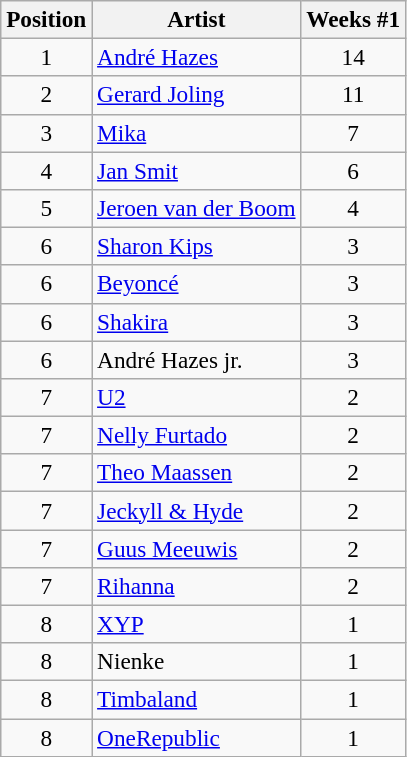<table class="wikitable sortable" style="font-size:97%;">
<tr>
<th>Position</th>
<th>Artist</th>
<th>Weeks #1</th>
</tr>
<tr>
<td align="center">1</td>
<td><a href='#'>André Hazes</a></td>
<td align="center">14</td>
</tr>
<tr>
<td align="center">2</td>
<td><a href='#'>Gerard Joling</a></td>
<td align="center">11</td>
</tr>
<tr>
<td align="center">3</td>
<td><a href='#'>Mika</a></td>
<td align="center">7</td>
</tr>
<tr>
<td align="center">4</td>
<td><a href='#'>Jan Smit</a></td>
<td align="center">6</td>
</tr>
<tr>
<td align="center">5</td>
<td><a href='#'>Jeroen van der Boom</a></td>
<td align="center">4</td>
</tr>
<tr>
<td align="center">6</td>
<td><a href='#'>Sharon Kips</a></td>
<td align="center">3</td>
</tr>
<tr>
<td align="center">6</td>
<td><a href='#'>Beyoncé</a></td>
<td align="center">3</td>
</tr>
<tr>
<td align="center">6</td>
<td><a href='#'>Shakira</a></td>
<td align="center">3</td>
</tr>
<tr>
<td align="center">6</td>
<td>André Hazes jr.</td>
<td align="center">3</td>
</tr>
<tr>
<td align="center">7</td>
<td><a href='#'>U2</a></td>
<td align="center">2</td>
</tr>
<tr>
<td align="center">7</td>
<td><a href='#'>Nelly Furtado</a></td>
<td align="center">2</td>
</tr>
<tr>
<td align="center">7</td>
<td><a href='#'>Theo Maassen</a></td>
<td align="center">2</td>
</tr>
<tr>
<td align="center">7</td>
<td><a href='#'>Jeckyll & Hyde</a></td>
<td align="center">2</td>
</tr>
<tr>
<td align="center">7</td>
<td><a href='#'>Guus Meeuwis</a></td>
<td align="center">2</td>
</tr>
<tr>
<td align="center">7</td>
<td><a href='#'>Rihanna</a></td>
<td align="center">2</td>
</tr>
<tr>
<td align="center">8</td>
<td><a href='#'>XYP</a></td>
<td align="center">1</td>
</tr>
<tr>
<td align="center">8</td>
<td>Nienke</td>
<td align="center">1</td>
</tr>
<tr>
<td align="center">8</td>
<td><a href='#'>Timbaland</a></td>
<td align="center">1</td>
</tr>
<tr>
<td align="center">8</td>
<td><a href='#'>OneRepublic</a></td>
<td align="center">1</td>
</tr>
</table>
